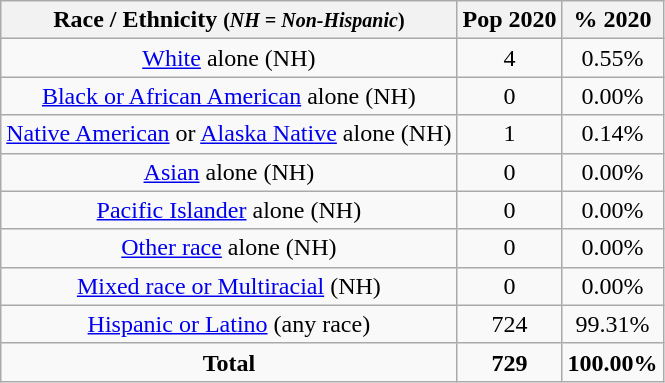<table class="wikitable" style="text-align:center;">
<tr>
<th>Race / Ethnicity <small>(<em>NH = Non-Hispanic</em>)</small></th>
<th>Pop 2020</th>
<th>% 2020</th>
</tr>
<tr>
<td><a href='#'>White</a> alone (NH)</td>
<td>4</td>
<td>0.55%</td>
</tr>
<tr>
<td><a href='#'>Black or African American</a> alone (NH)</td>
<td>0</td>
<td>0.00%</td>
</tr>
<tr>
<td><a href='#'>Native American</a> or <a href='#'>Alaska Native</a> alone (NH)</td>
<td>1</td>
<td>0.14%</td>
</tr>
<tr>
<td><a href='#'>Asian</a> alone (NH)</td>
<td>0</td>
<td>0.00%</td>
</tr>
<tr>
<td><a href='#'>Pacific Islander</a> alone (NH)</td>
<td>0</td>
<td>0.00%</td>
</tr>
<tr>
<td><a href='#'>Other race</a> alone (NH)</td>
<td>0</td>
<td>0.00%</td>
</tr>
<tr>
<td><a href='#'>Mixed race or Multiracial</a> (NH)</td>
<td>0</td>
<td>0.00%</td>
</tr>
<tr>
<td><a href='#'>Hispanic or Latino</a> (any race)</td>
<td>724</td>
<td>99.31%</td>
</tr>
<tr>
<td><strong>Total</strong></td>
<td><strong>729</strong></td>
<td><strong>100.00%</strong></td>
</tr>
</table>
